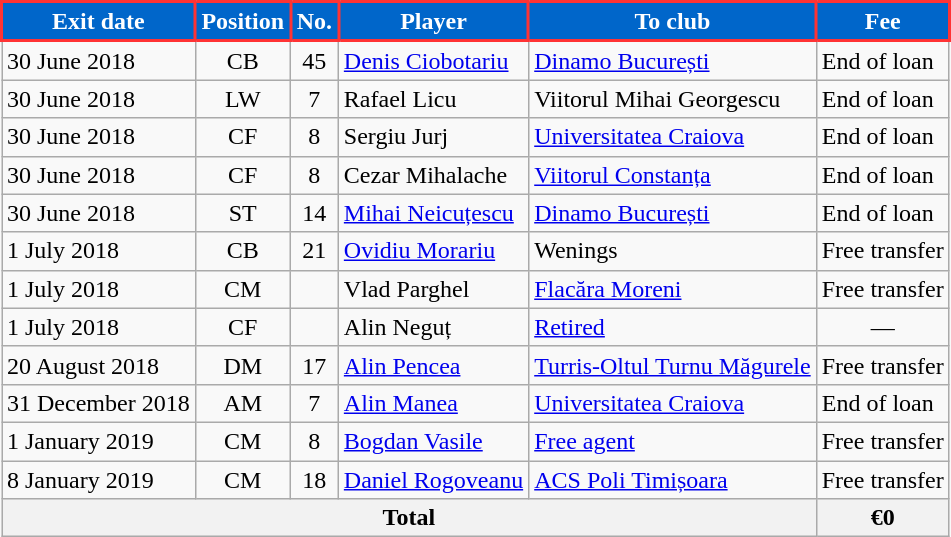<table class="wikitable sortable">
<tr>
<th style="background:#0066ca;color:#ffffff;border:2px solid #ff3334;"><strong>Exit date</strong></th>
<th style="background:#0066ca;color:#ffffff;border:2px solid #ff3334;"><strong>Position</strong></th>
<th style="background:#0066ca;color:#ffffff;border:2px solid #ff3334;"><strong>No.</strong></th>
<th style="background:#0066ca;color:#ffffff;border:2px solid #ff3334;"><strong>Player</strong></th>
<th style="background:#0066ca;color:#ffffff;border:2px solid #ff3334;"><strong>To club</strong></th>
<th style="background:#0066ca;color:#ffffff;border:2px solid #ff3334;"><strong>Fee</strong></th>
</tr>
<tr>
<td>30 June 2018</td>
<td style="text-align:center;">CB</td>
<td style="text-align:center;">45</td>
<td style="text-align:left;"> <a href='#'>Denis Ciobotariu</a></td>
<td style="text-align:left;"> <a href='#'>Dinamo București</a></td>
<td>End of loan</td>
</tr>
<tr>
<td>30 June 2018</td>
<td style="text-align:center;">LW</td>
<td style="text-align:center;">7</td>
<td style="text-align:left;"> Rafael Licu</td>
<td style="text-align:left;"> Viitorul Mihai Georgescu</td>
<td>End of loan</td>
</tr>
<tr>
<td>30 June 2018</td>
<td style="text-align:center;">CF</td>
<td style="text-align:center;">8</td>
<td style="text-align:left;"> Sergiu Jurj</td>
<td style="text-align:left;"> <a href='#'>Universitatea Craiova</a></td>
<td>End of loan</td>
</tr>
<tr>
<td>30 June 2018</td>
<td style="text-align:center;">CF</td>
<td style="text-align:center;">8</td>
<td style="text-align:left;"> Cezar Mihalache</td>
<td style="text-align:left;"> <a href='#'>Viitorul Constanța</a></td>
<td>End of loan</td>
</tr>
<tr>
<td>30 June 2018</td>
<td style="text-align:center;">ST</td>
<td style="text-align:center;">14</td>
<td style="text-align:left;"> <a href='#'>Mihai Neicuțescu</a></td>
<td style="text-align:left;"> <a href='#'>Dinamo București</a></td>
<td>End of loan</td>
</tr>
<tr>
<td>1 July 2018</td>
<td style="text-align:center;">CB</td>
<td style="text-align:center;">21</td>
<td style="text-align:left;"> <a href='#'>Ovidiu Morariu</a></td>
<td style="text-align:left;"> Wenings</td>
<td>Free transfer</td>
</tr>
<tr>
<td>1 July 2018</td>
<td style="text-align:center;">CM</td>
<td style="text-align:center;"></td>
<td style="text-align:left;"> Vlad Parghel</td>
<td style="text-align:left;"> <a href='#'>Flacăra Moreni</a></td>
<td>Free transfer</td>
</tr>
<tr>
<td>1 July 2018</td>
<td style="text-align:center;">CF</td>
<td style="text-align:center;"></td>
<td style="text-align:left;"> Alin Neguț</td>
<td style="text-align:left;"><a href='#'>Retired</a></td>
<td style="text-align:center;">—</td>
</tr>
<tr>
<td>20 August 2018</td>
<td style="text-align:center;">DM</td>
<td style="text-align:center;">17</td>
<td style="text-align:left;"> <a href='#'>Alin Pencea</a></td>
<td style="text-align:left;"> <a href='#'>Turris-Oltul Turnu Măgurele</a></td>
<td>Free transfer</td>
</tr>
<tr>
<td>31 December 2018</td>
<td style="text-align:center;">AM</td>
<td style="text-align:center;">7</td>
<td style="text-align:left;"> <a href='#'>Alin Manea</a></td>
<td style="text-align:left;"> <a href='#'>Universitatea Craiova</a></td>
<td>End of loan</td>
</tr>
<tr>
<td>1 January 2019</td>
<td style="text-align:center;">CM</td>
<td style="text-align:center;">8</td>
<td style="text-align:left;"> <a href='#'>Bogdan Vasile</a></td>
<td style="text-align:left;"><a href='#'>Free agent</a></td>
<td>Free transfer</td>
</tr>
<tr>
<td>8 January 2019</td>
<td style="text-align:center;">CM</td>
<td style="text-align:center;">18</td>
<td style="text-align:left;"> <a href='#'>Daniel Rogoveanu</a></td>
<td style="text-align:left;"> <a href='#'>ACS Poli Timișoara</a></td>
<td>Free transfer</td>
</tr>
<tr>
<th colspan="5">Total</th>
<th colspan="2">€0</th>
</tr>
</table>
